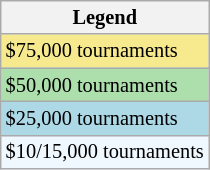<table class=wikitable style="font-size:85%">
<tr>
<th>Legend</th>
</tr>
<tr style="background:#f7e98e;">
<td>$75,000 tournaments</td>
</tr>
<tr style="background:#addfad;">
<td>$50,000 tournaments</td>
</tr>
<tr style="background:lightblue;">
<td>$25,000 tournaments</td>
</tr>
<tr style="background:#f0f8ff;">
<td>$10/15,000 tournaments</td>
</tr>
</table>
